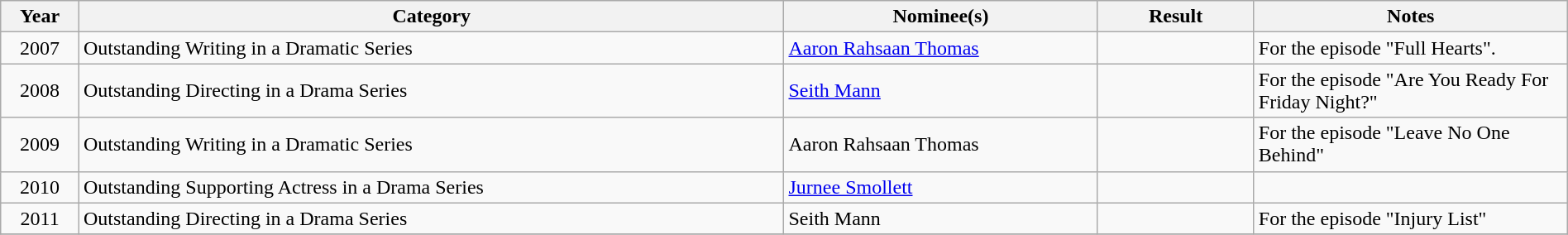<table class="wikitable" width="100%" cellpadding="5">
<tr>
<th width="5%">Year</th>
<th width="45%">Category</th>
<th width="20%">Nominee(s)</th>
<th width="10%">Result</th>
<th width="20%">Notes</th>
</tr>
<tr>
<td style="text-align:center;">2007</td>
<td>Outstanding Writing in a Dramatic Series</td>
<td><a href='#'>Aaron Rahsaan Thomas</a></td>
<td></td>
<td>For the episode "Full Hearts".</td>
</tr>
<tr>
<td style="text-align:center;">2008</td>
<td>Outstanding Directing in a Drama Series</td>
<td><a href='#'>Seith Mann</a></td>
<td></td>
<td>For the episode "Are You Ready For Friday Night?"</td>
</tr>
<tr>
<td style="text-align:center;">2009</td>
<td>Outstanding Writing in a Dramatic Series</td>
<td>Aaron Rahsaan Thomas</td>
<td></td>
<td>For the episode "Leave No One Behind"</td>
</tr>
<tr>
<td style="text-align:center;">2010</td>
<td>Outstanding Supporting Actress in a Drama Series</td>
<td><a href='#'>Jurnee Smollett</a></td>
<td></td>
<td></td>
</tr>
<tr>
<td style="text-align:center;">2011</td>
<td>Outstanding Directing in a Drama Series</td>
<td>Seith Mann</td>
<td></td>
<td>For the episode "Injury List"</td>
</tr>
<tr>
</tr>
</table>
